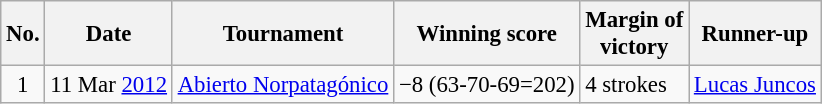<table class="wikitable" style="font-size:95%;">
<tr>
<th>No.</th>
<th>Date</th>
<th>Tournament</th>
<th>Winning score</th>
<th>Margin of<br>victory</th>
<th>Runner-up</th>
</tr>
<tr>
<td align=center>1</td>
<td align=right>11 Mar <a href='#'>2012</a></td>
<td><a href='#'>Abierto Norpatagónico</a></td>
<td>−8 (63-70-69=202)</td>
<td>4 strokes</td>
<td> <a href='#'>Lucas Juncos</a></td>
</tr>
</table>
